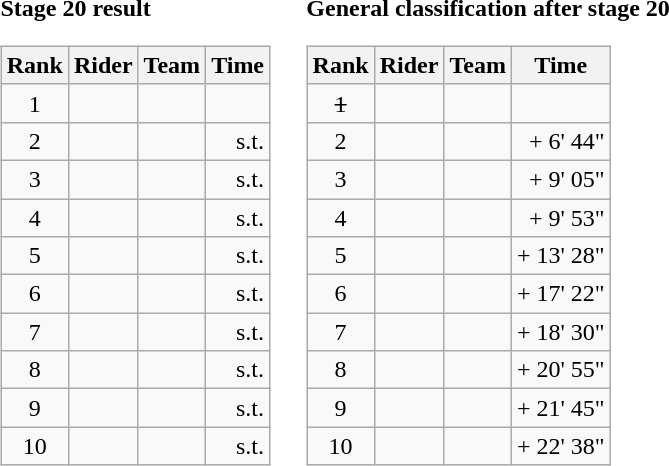<table>
<tr>
<td><strong>Stage 20 result</strong><br><table class="wikitable">
<tr>
<th scope="col">Rank</th>
<th scope="col">Rider</th>
<th scope="col">Team</th>
<th scope="col">Time</th>
</tr>
<tr>
<td style="text-align:center;">1</td>
<td></td>
<td></td>
<td style="text-align:right;"></td>
</tr>
<tr>
<td style="text-align:center;">2</td>
<td></td>
<td></td>
<td align="right">s.t.</td>
</tr>
<tr>
<td style="text-align:center;">3</td>
<td></td>
<td></td>
<td align="right">s.t.</td>
</tr>
<tr>
<td style="text-align:center;">4</td>
<td></td>
<td></td>
<td align="right">s.t.</td>
</tr>
<tr>
<td style="text-align:center;">5</td>
<td></td>
<td></td>
<td align="right">s.t.</td>
</tr>
<tr>
<td style="text-align:center;">6</td>
<td></td>
<td></td>
<td align="right">s.t.</td>
</tr>
<tr>
<td style="text-align:center;">7</td>
<td></td>
<td></td>
<td align="right">s.t.</td>
</tr>
<tr>
<td style="text-align:center;">8</td>
<td></td>
<td></td>
<td align="right">s.t.</td>
</tr>
<tr>
<td style="text-align:center;">9</td>
<td></td>
<td></td>
<td align="right">s.t.</td>
</tr>
<tr>
<td style="text-align:center;">10</td>
<td></td>
<td></td>
<td align="right">s.t.</td>
</tr>
</table>
</td>
<td></td>
<td><strong>General classification after stage 20</strong><br><table class="wikitable">
<tr>
<th scope="col">Rank</th>
<th scope="col">Rider</th>
<th scope="col">Team</th>
<th scope="col">Time</th>
</tr>
<tr>
<td style="text-align:center;"><del>1</del></td>
<td><del></del> </td>
<td><del></del></td>
<td style="text-align:right;"><del></del></td>
</tr>
<tr>
<td style="text-align:center;">2</td>
<td></td>
<td></td>
<td style="text-align:right;">+ 6' 44"</td>
</tr>
<tr>
<td style="text-align:center;">3</td>
<td></td>
<td></td>
<td style="text-align:right;">+ 9' 05"</td>
</tr>
<tr>
<td style="text-align:center;">4</td>
<td></td>
<td></td>
<td style="text-align:right;">+ 9' 53"</td>
</tr>
<tr>
<td style="text-align:center;">5</td>
<td></td>
<td></td>
<td style="text-align:right;">+ 13' 28"</td>
</tr>
<tr>
<td style="text-align:center;">6</td>
<td></td>
<td></td>
<td style="text-align:right;">+ 17' 22"</td>
</tr>
<tr>
<td style="text-align:center;">7</td>
<td></td>
<td></td>
<td style="text-align:right;">+ 18' 30"</td>
</tr>
<tr>
<td style="text-align:center;">8</td>
<td></td>
<td></td>
<td style="text-align:right;">+ 20' 55"</td>
</tr>
<tr>
<td style="text-align:center;">9</td>
<td></td>
<td></td>
<td style="text-align:right;">+ 21' 45"</td>
</tr>
<tr>
<td style="text-align:center;">10</td>
<td></td>
<td></td>
<td style="text-align:right;">+ 22' 38"</td>
</tr>
</table>
</td>
</tr>
</table>
